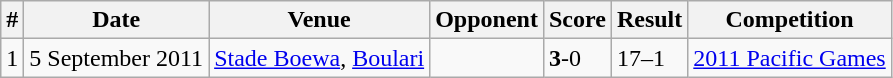<table class="wikitable" style="text-align:left;">
<tr>
<th>#</th>
<th>Date</th>
<th>Venue</th>
<th>Opponent</th>
<th>Score</th>
<th>Result</th>
<th>Competition</th>
</tr>
<tr>
<td>1</td>
<td>5 September 2011</td>
<td><a href='#'>Stade Boewa</a>, <a href='#'>Boulari</a></td>
<td></td>
<td><strong>3</strong>-0</td>
<td>17–1</td>
<td><a href='#'>2011 Pacific Games</a></td>
</tr>
</table>
